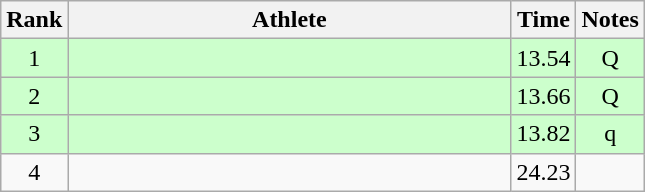<table class="wikitable" style="text-align:center">
<tr>
<th>Rank</th>
<th Style="width:18em">Athlete</th>
<th>Time</th>
<th>Notes</th>
</tr>
<tr style="background:#cfc">
<td>1</td>
<td style="text-align:left"></td>
<td>13.54</td>
<td>Q</td>
</tr>
<tr style="background:#cfc">
<td>2</td>
<td style="text-align:left"></td>
<td>13.66</td>
<td>Q</td>
</tr>
<tr style="background:#cfc">
<td>3</td>
<td style="text-align:left"></td>
<td>13.82</td>
<td>q</td>
</tr>
<tr>
<td>4</td>
<td style="text-align:left"></td>
<td>24.23</td>
<td></td>
</tr>
</table>
